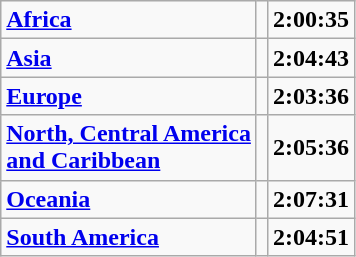<table class="wikitable">
<tr>
<td><strong><a href='#'>Africa</a> </strong></td>
<td></td>
<td><strong>2:00:35 </strong></td>
</tr>
<tr>
<td><strong><a href='#'>Asia</a> </strong></td>
<td></td>
<td><strong>2:04:43</strong></td>
</tr>
<tr>
<td><strong><a href='#'>Europe</a> </strong></td>
<td></td>
<td><strong>2:03:36</strong></td>
</tr>
<tr>
<td><strong><a href='#'>North, Central America<br> and Caribbean</a></strong> </td>
<td></td>
<td><strong>2:05:36</strong></td>
</tr>
<tr>
<td><strong><a href='#'>Oceania</a> </strong></td>
<td></td>
<td><strong>2:07:31</strong></td>
</tr>
<tr>
<td><strong><a href='#'>South America</a> </strong></td>
<td></td>
<td><strong>2:04:51</strong></td>
</tr>
</table>
